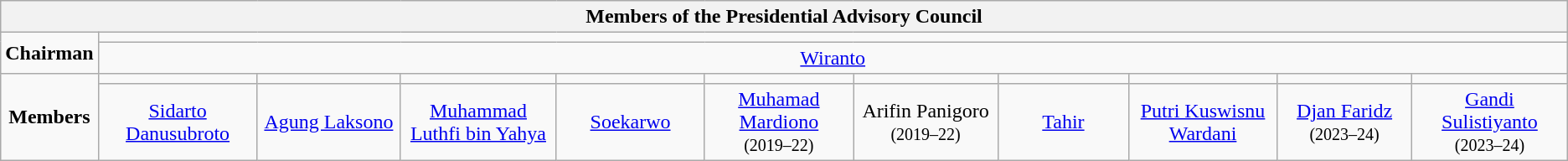<table class="wikitable" style="text-align:center; border-collapse: collapse">
<tr>
<th colspan=14>Members of the Presidential Advisory Council</th>
</tr>
<tr>
<td rowspan=2><strong>Chairman</strong></td>
<td colspan=10></td>
</tr>
<tr>
<td colspan=10><a href='#'>Wiranto</a></td>
</tr>
<tr>
<td rowspan=2><strong>Members</strong></td>
<td></td>
<td></td>
<td></td>
<td></td>
<td></td>
<td></td>
<td></td>
<td></td>
<td></td>
<td></td>
</tr>
<tr>
<td width="150"><a href='#'>Sidarto Danusubroto</a></td>
<td width="150"><a href='#'>Agung Laksono</a></td>
<td width="150"><a href='#'>Muhammad Luthfi bin Yahya</a></td>
<td width="150"><a href='#'>Soekarwo</a></td>
<td width="150"><a href='#'>Muhamad Mardiono</a><br><small>(2019–22)</small></td>
<td width="150">Arifin Panigoro<br><small>(2019–22)</small></td>
<td width="150"><a href='#'>Tahir</a></td>
<td width="150"><a href='#'>Putri Kuswisnu Wardani</a></td>
<td width="150"><a href='#'>Djan Faridz</a><br><small>(2023–24)</small></td>
<td width="150"><a href='#'>Gandi Sulistiyanto</a><br><small>(2023–24)</small></td>
</tr>
</table>
